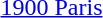<table>
<tr>
<td><a href='#'>1900 Paris</a><br></td>
<td></td>
<td></td>
<td></td>
</tr>
</table>
